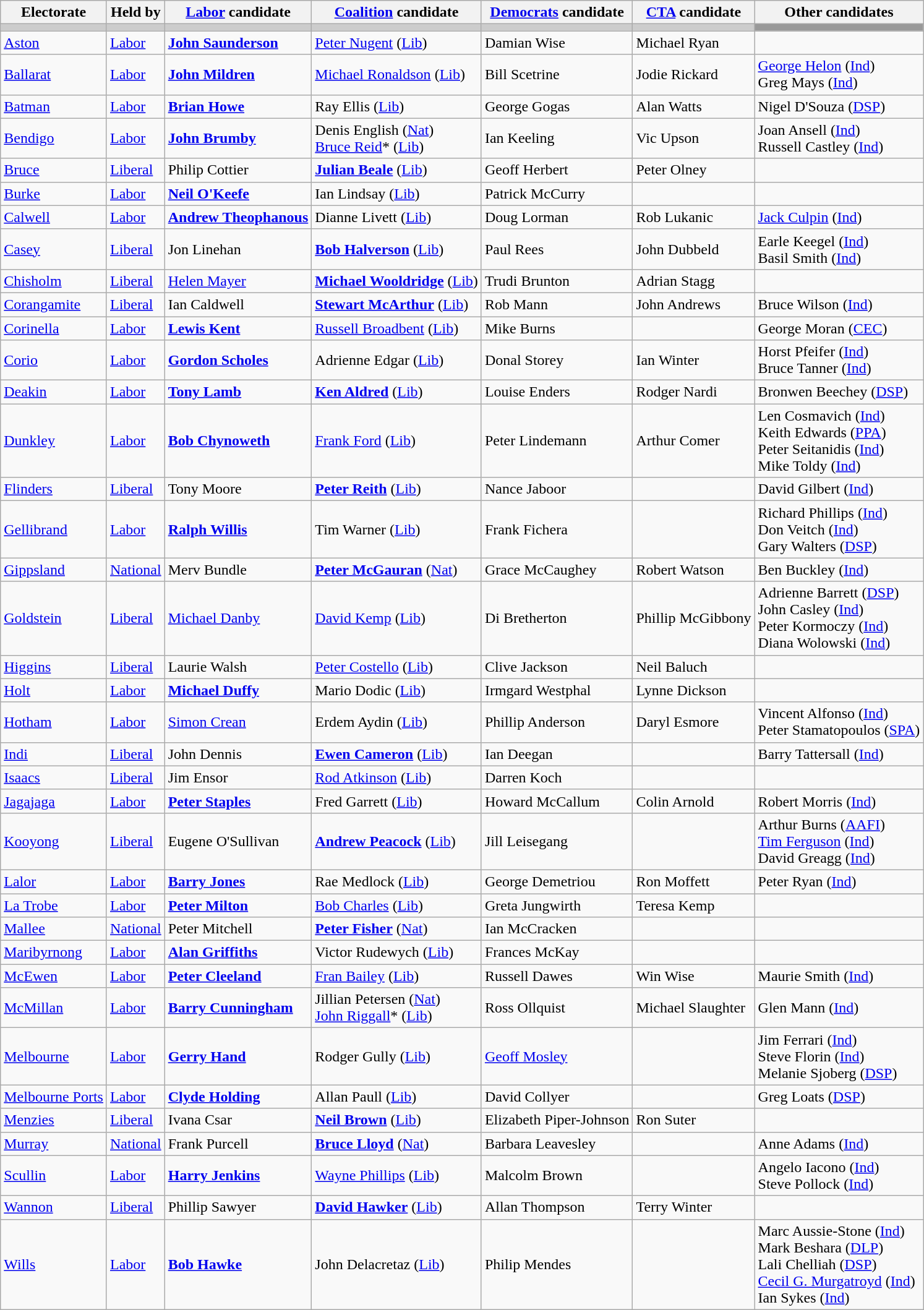<table class="wikitable">
<tr>
<th>Electorate</th>
<th>Held by</th>
<th><a href='#'>Labor</a> candidate</th>
<th><a href='#'>Coalition</a> candidate</th>
<th><a href='#'>Democrats</a> candidate</th>
<th><a href='#'>CTA</a> candidate</th>
<th>Other candidates</th>
</tr>
<tr bgcolor="#cccccc">
<td></td>
<td></td>
<td></td>
<td></td>
<td></td>
<td></td>
<td bgcolor="#999999"></td>
</tr>
<tr>
<td><a href='#'>Aston</a></td>
<td><a href='#'>Labor</a></td>
<td><strong><a href='#'>John Saunderson</a></strong></td>
<td><a href='#'>Peter Nugent</a> (<a href='#'>Lib</a>)</td>
<td>Damian Wise</td>
<td>Michael Ryan</td>
<td></td>
</tr>
<tr>
<td><a href='#'>Ballarat</a></td>
<td><a href='#'>Labor</a></td>
<td><strong><a href='#'>John Mildren</a></strong></td>
<td><a href='#'>Michael Ronaldson</a> (<a href='#'>Lib</a>)</td>
<td>Bill Scetrine</td>
<td>Jodie Rickard</td>
<td><a href='#'>George Helon</a> (<a href='#'>Ind</a>)<br>Greg Mays (<a href='#'>Ind</a>)</td>
</tr>
<tr>
<td><a href='#'>Batman</a></td>
<td><a href='#'>Labor</a></td>
<td><strong><a href='#'>Brian Howe</a></strong></td>
<td>Ray Ellis (<a href='#'>Lib</a>)</td>
<td>George Gogas</td>
<td>Alan Watts</td>
<td>Nigel D'Souza (<a href='#'>DSP</a>)</td>
</tr>
<tr>
<td><a href='#'>Bendigo</a></td>
<td><a href='#'>Labor</a></td>
<td><strong><a href='#'>John Brumby</a></strong></td>
<td>Denis English (<a href='#'>Nat</a>)<br><a href='#'>Bruce Reid</a>* (<a href='#'>Lib</a>)</td>
<td>Ian Keeling</td>
<td>Vic Upson</td>
<td>Joan Ansell (<a href='#'>Ind</a>)<br>Russell Castley (<a href='#'>Ind</a>)</td>
</tr>
<tr>
<td><a href='#'>Bruce</a></td>
<td><a href='#'>Liberal</a></td>
<td>Philip Cottier</td>
<td><strong><a href='#'>Julian Beale</a></strong> (<a href='#'>Lib</a>)</td>
<td>Geoff Herbert</td>
<td>Peter Olney</td>
<td></td>
</tr>
<tr>
<td><a href='#'>Burke</a></td>
<td><a href='#'>Labor</a></td>
<td><strong><a href='#'>Neil O'Keefe</a></strong></td>
<td>Ian Lindsay (<a href='#'>Lib</a>)</td>
<td>Patrick McCurry</td>
<td></td>
<td></td>
</tr>
<tr>
<td><a href='#'>Calwell</a></td>
<td><a href='#'>Labor</a></td>
<td><strong><a href='#'>Andrew Theophanous</a></strong></td>
<td>Dianne Livett (<a href='#'>Lib</a>)</td>
<td>Doug Lorman</td>
<td>Rob Lukanic</td>
<td><a href='#'>Jack Culpin</a> (<a href='#'>Ind</a>)</td>
</tr>
<tr>
<td><a href='#'>Casey</a></td>
<td><a href='#'>Liberal</a></td>
<td>Jon Linehan</td>
<td><strong><a href='#'>Bob Halverson</a></strong> (<a href='#'>Lib</a>)</td>
<td>Paul Rees</td>
<td>John Dubbeld</td>
<td>Earle Keegel (<a href='#'>Ind</a>)<br>Basil Smith (<a href='#'>Ind</a>)</td>
</tr>
<tr>
<td><a href='#'>Chisholm</a></td>
<td><a href='#'>Liberal</a></td>
<td><a href='#'>Helen Mayer</a></td>
<td><strong><a href='#'>Michael Wooldridge</a></strong> (<a href='#'>Lib</a>)</td>
<td>Trudi Brunton</td>
<td>Adrian Stagg</td>
<td></td>
</tr>
<tr>
<td><a href='#'>Corangamite</a></td>
<td><a href='#'>Liberal</a></td>
<td>Ian Caldwell</td>
<td><strong><a href='#'>Stewart McArthur</a></strong> (<a href='#'>Lib</a>)</td>
<td>Rob Mann</td>
<td>John Andrews</td>
<td>Bruce Wilson (<a href='#'>Ind</a>)</td>
</tr>
<tr>
<td><a href='#'>Corinella</a></td>
<td><a href='#'>Labor</a></td>
<td><strong><a href='#'>Lewis Kent</a></strong></td>
<td><a href='#'>Russell Broadbent</a> (<a href='#'>Lib</a>)</td>
<td>Mike Burns</td>
<td></td>
<td>George Moran (<a href='#'>CEC</a>)</td>
</tr>
<tr>
<td><a href='#'>Corio</a></td>
<td><a href='#'>Labor</a></td>
<td><strong><a href='#'>Gordon Scholes</a></strong></td>
<td>Adrienne Edgar (<a href='#'>Lib</a>)</td>
<td>Donal Storey</td>
<td>Ian Winter</td>
<td>Horst Pfeifer (<a href='#'>Ind</a>)<br>Bruce Tanner (<a href='#'>Ind</a>)</td>
</tr>
<tr>
<td><a href='#'>Deakin</a></td>
<td><a href='#'>Labor</a></td>
<td><strong><a href='#'>Tony Lamb</a></strong></td>
<td><strong><a href='#'>Ken Aldred</a></strong> (<a href='#'>Lib</a>)</td>
<td>Louise Enders</td>
<td>Rodger Nardi</td>
<td>Bronwen Beechey (<a href='#'>DSP</a>)</td>
</tr>
<tr>
<td><a href='#'>Dunkley</a></td>
<td><a href='#'>Labor</a></td>
<td><strong><a href='#'>Bob Chynoweth</a></strong></td>
<td><a href='#'>Frank Ford</a> (<a href='#'>Lib</a>)</td>
<td>Peter Lindemann</td>
<td>Arthur Comer</td>
<td>Len Cosmavich (<a href='#'>Ind</a>)<br>Keith Edwards (<a href='#'>PPA</a>)<br>Peter Seitanidis (<a href='#'>Ind</a>)<br>Mike Toldy (<a href='#'>Ind</a>)</td>
</tr>
<tr>
<td><a href='#'>Flinders</a></td>
<td><a href='#'>Liberal</a></td>
<td>Tony Moore</td>
<td><strong><a href='#'>Peter Reith</a></strong> (<a href='#'>Lib</a>)</td>
<td>Nance Jaboor</td>
<td></td>
<td>David Gilbert (<a href='#'>Ind</a>)</td>
</tr>
<tr>
<td><a href='#'>Gellibrand</a></td>
<td><a href='#'>Labor</a></td>
<td><strong><a href='#'>Ralph Willis</a></strong></td>
<td>Tim Warner (<a href='#'>Lib</a>)</td>
<td>Frank Fichera</td>
<td></td>
<td>Richard Phillips (<a href='#'>Ind</a>)<br>Don Veitch (<a href='#'>Ind</a>)<br>Gary Walters (<a href='#'>DSP</a>)</td>
</tr>
<tr>
<td><a href='#'>Gippsland</a></td>
<td><a href='#'>National</a></td>
<td>Merv Bundle</td>
<td><strong><a href='#'>Peter McGauran</a></strong> (<a href='#'>Nat</a>)</td>
<td>Grace McCaughey</td>
<td>Robert Watson</td>
<td>Ben Buckley (<a href='#'>Ind</a>)</td>
</tr>
<tr>
<td><a href='#'>Goldstein</a></td>
<td><a href='#'>Liberal</a></td>
<td><a href='#'>Michael Danby</a></td>
<td><a href='#'>David Kemp</a> (<a href='#'>Lib</a>)</td>
<td>Di Bretherton</td>
<td>Phillip McGibbony</td>
<td>Adrienne Barrett (<a href='#'>DSP</a>)<br>John Casley (<a href='#'>Ind</a>)<br>Peter Kormoczy (<a href='#'>Ind</a>)<br>Diana Wolowski (<a href='#'>Ind</a>)</td>
</tr>
<tr>
<td><a href='#'>Higgins</a></td>
<td><a href='#'>Liberal</a></td>
<td>Laurie Walsh</td>
<td><a href='#'>Peter Costello</a> (<a href='#'>Lib</a>)</td>
<td>Clive Jackson</td>
<td>Neil Baluch</td>
<td></td>
</tr>
<tr>
<td><a href='#'>Holt</a></td>
<td><a href='#'>Labor</a></td>
<td><strong><a href='#'>Michael Duffy</a></strong></td>
<td>Mario Dodic (<a href='#'>Lib</a>)</td>
<td>Irmgard Westphal</td>
<td>Lynne Dickson</td>
<td></td>
</tr>
<tr>
<td><a href='#'>Hotham</a></td>
<td><a href='#'>Labor</a></td>
<td><a href='#'>Simon Crean</a></td>
<td>Erdem Aydin (<a href='#'>Lib</a>)</td>
<td>Phillip Anderson</td>
<td>Daryl Esmore</td>
<td>Vincent Alfonso (<a href='#'>Ind</a>)<br>Peter Stamatopoulos (<a href='#'>SPA</a>)</td>
</tr>
<tr>
<td><a href='#'>Indi</a></td>
<td><a href='#'>Liberal</a></td>
<td>John Dennis</td>
<td><strong><a href='#'>Ewen Cameron</a></strong> (<a href='#'>Lib</a>)</td>
<td>Ian Deegan</td>
<td></td>
<td>Barry Tattersall (<a href='#'>Ind</a>)</td>
</tr>
<tr>
<td><a href='#'>Isaacs</a></td>
<td><a href='#'>Liberal</a></td>
<td>Jim Ensor</td>
<td><a href='#'>Rod Atkinson</a> (<a href='#'>Lib</a>)</td>
<td>Darren Koch</td>
<td></td>
<td></td>
</tr>
<tr>
<td><a href='#'>Jagajaga</a></td>
<td><a href='#'>Labor</a></td>
<td><strong><a href='#'>Peter Staples</a></strong></td>
<td>Fred Garrett (<a href='#'>Lib</a>)</td>
<td>Howard McCallum</td>
<td>Colin Arnold</td>
<td>Robert Morris (<a href='#'>Ind</a>)</td>
</tr>
<tr>
<td><a href='#'>Kooyong</a></td>
<td><a href='#'>Liberal</a></td>
<td>Eugene O'Sullivan</td>
<td><strong><a href='#'>Andrew Peacock</a></strong> (<a href='#'>Lib</a>)</td>
<td>Jill Leisegang</td>
<td></td>
<td>Arthur Burns (<a href='#'>AAFI</a>)<br><a href='#'>Tim Ferguson</a> (<a href='#'>Ind</a>)<br>David Greagg (<a href='#'>Ind</a>)</td>
</tr>
<tr>
<td><a href='#'>Lalor</a></td>
<td><a href='#'>Labor</a></td>
<td><strong><a href='#'>Barry Jones</a></strong></td>
<td>Rae Medlock (<a href='#'>Lib</a>)</td>
<td>George Demetriou</td>
<td>Ron Moffett</td>
<td>Peter Ryan (<a href='#'>Ind</a>)</td>
</tr>
<tr>
<td><a href='#'>La Trobe</a></td>
<td><a href='#'>Labor</a></td>
<td><strong><a href='#'>Peter Milton</a></strong></td>
<td><a href='#'>Bob Charles</a> (<a href='#'>Lib</a>)</td>
<td>Greta Jungwirth</td>
<td>Teresa Kemp</td>
<td></td>
</tr>
<tr>
<td><a href='#'>Mallee</a></td>
<td><a href='#'>National</a></td>
<td>Peter Mitchell</td>
<td><strong><a href='#'>Peter Fisher</a></strong> (<a href='#'>Nat</a>)</td>
<td>Ian McCracken</td>
<td></td>
<td></td>
</tr>
<tr>
<td><a href='#'>Maribyrnong</a></td>
<td><a href='#'>Labor</a></td>
<td><strong><a href='#'>Alan Griffiths</a></strong></td>
<td>Victor Rudewych (<a href='#'>Lib</a>)</td>
<td>Frances McKay</td>
<td></td>
<td></td>
</tr>
<tr>
<td><a href='#'>McEwen</a></td>
<td><a href='#'>Labor</a></td>
<td><strong><a href='#'>Peter Cleeland</a></strong></td>
<td><a href='#'>Fran Bailey</a> (<a href='#'>Lib</a>)</td>
<td>Russell Dawes</td>
<td>Win Wise</td>
<td>Maurie Smith (<a href='#'>Ind</a>)</td>
</tr>
<tr>
<td><a href='#'>McMillan</a></td>
<td><a href='#'>Labor</a></td>
<td><strong><a href='#'>Barry Cunningham</a></strong></td>
<td>Jillian Petersen (<a href='#'>Nat</a>)<br><a href='#'>John Riggall</a>* (<a href='#'>Lib</a>)</td>
<td>Ross Ollquist</td>
<td>Michael Slaughter</td>
<td>Glen Mann (<a href='#'>Ind</a>)</td>
</tr>
<tr>
<td><a href='#'>Melbourne</a></td>
<td><a href='#'>Labor</a></td>
<td><strong><a href='#'>Gerry Hand</a></strong></td>
<td>Rodger Gully (<a href='#'>Lib</a>)</td>
<td><a href='#'>Geoff Mosley</a></td>
<td></td>
<td>Jim Ferrari (<a href='#'>Ind</a>)<br>Steve Florin (<a href='#'>Ind</a>)<br>Melanie Sjoberg (<a href='#'>DSP</a>)</td>
</tr>
<tr>
<td><a href='#'>Melbourne Ports</a></td>
<td><a href='#'>Labor</a></td>
<td><strong><a href='#'>Clyde Holding</a></strong></td>
<td>Allan Paull (<a href='#'>Lib</a>)</td>
<td>David Collyer</td>
<td></td>
<td>Greg Loats (<a href='#'>DSP</a>)</td>
</tr>
<tr>
<td><a href='#'>Menzies</a></td>
<td><a href='#'>Liberal</a></td>
<td>Ivana Csar</td>
<td><strong><a href='#'>Neil Brown</a></strong> (<a href='#'>Lib</a>)</td>
<td>Elizabeth Piper-Johnson</td>
<td>Ron Suter</td>
<td></td>
</tr>
<tr>
<td><a href='#'>Murray</a></td>
<td><a href='#'>National</a></td>
<td>Frank Purcell</td>
<td><strong><a href='#'>Bruce Lloyd</a></strong> (<a href='#'>Nat</a>)</td>
<td>Barbara Leavesley</td>
<td></td>
<td>Anne Adams (<a href='#'>Ind</a>)</td>
</tr>
<tr>
<td><a href='#'>Scullin</a></td>
<td><a href='#'>Labor</a></td>
<td><strong><a href='#'>Harry Jenkins</a></strong></td>
<td><a href='#'>Wayne Phillips</a> (<a href='#'>Lib</a>)</td>
<td>Malcolm Brown</td>
<td></td>
<td>Angelo Iacono (<a href='#'>Ind</a>)<br>Steve Pollock (<a href='#'>Ind</a>)</td>
</tr>
<tr>
<td><a href='#'>Wannon</a></td>
<td><a href='#'>Liberal</a></td>
<td>Phillip Sawyer</td>
<td><strong><a href='#'>David Hawker</a></strong> (<a href='#'>Lib</a>)</td>
<td>Allan Thompson</td>
<td>Terry Winter</td>
<td></td>
</tr>
<tr>
<td><a href='#'>Wills</a></td>
<td><a href='#'>Labor</a></td>
<td><strong><a href='#'>Bob Hawke</a></strong></td>
<td>John Delacretaz (<a href='#'>Lib</a>)</td>
<td>Philip Mendes</td>
<td></td>
<td>Marc Aussie-Stone (<a href='#'>Ind</a>)<br>Mark Beshara (<a href='#'>DLP</a>)<br>Lali Chelliah (<a href='#'>DSP</a>)<br><a href='#'>Cecil G. Murgatroyd</a> (<a href='#'>Ind</a>)<br>Ian Sykes (<a href='#'>Ind</a>)</td>
</tr>
</table>
